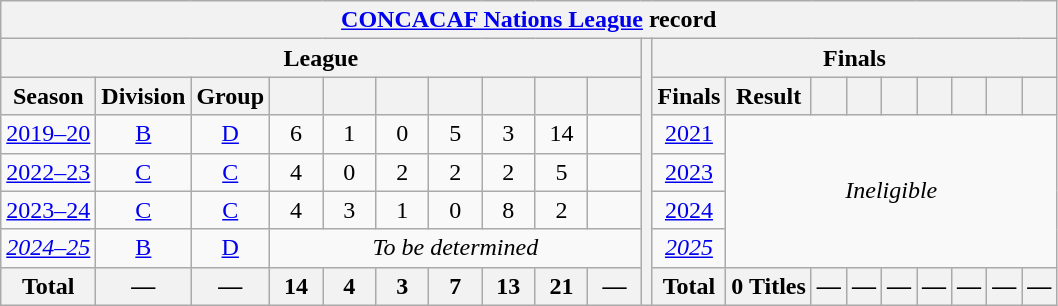<table class="wikitable" style="text-align: center;">
<tr>
<th colspan="20"><a href='#'>CONCACAF Nations League</a> record</th>
</tr>
<tr>
<th colspan="10">League</th>
<th rowspan="7"></th>
<th colspan="9">Finals</th>
</tr>
<tr>
<th>Season</th>
<th>Division</th>
<th>Group</th>
<th width="28"></th>
<th width="28"></th>
<th width="28"></th>
<th width="28"></th>
<th width="28"></th>
<th width="28"></th>
<th width="28"></th>
<th><strong>Finals</strong></th>
<th><strong>Result</strong></th>
<th></th>
<th></th>
<th></th>
<th></th>
<th></th>
<th></th>
<th></th>
</tr>
<tr>
<td><a href='#'>2019–20</a></td>
<td><a href='#'>B</a></td>
<td><a href='#'>D</a></td>
<td>6</td>
<td>1</td>
<td>0</td>
<td>5</td>
<td>3</td>
<td>14</td>
<td></td>
<td> <a href='#'>2021</a></td>
<td colspan="8" rowspan="4"><em>Ineligible</em></td>
</tr>
<tr>
<td><a href='#'>2022–23</a></td>
<td><a href='#'>C</a></td>
<td><a href='#'>C</a></td>
<td>4</td>
<td>0</td>
<td>2</td>
<td>2</td>
<td>2</td>
<td>5</td>
<td></td>
<td> <a href='#'>2023</a></td>
</tr>
<tr>
<td><a href='#'>2023–24</a></td>
<td><a href='#'>C</a></td>
<td><a href='#'>C</a></td>
<td>4</td>
<td>3</td>
<td>1</td>
<td>0</td>
<td>8</td>
<td>2</td>
<td></td>
<td> <a href='#'>2024</a></td>
</tr>
<tr>
<td><a href='#'><em>2024–25</em></a></td>
<td><a href='#'>B</a></td>
<td><a href='#'>D</a></td>
<td colspan="7"><em>To be determined</em></td>
<td> <a href='#'><em>2025</em></a></td>
</tr>
<tr>
<th>Total</th>
<th><strong>—</strong></th>
<th><strong>—</strong></th>
<th>14</th>
<th>4</th>
<th>3</th>
<th>7</th>
<th>13</th>
<th>21</th>
<th><strong>—</strong></th>
<th><strong>Total</strong></th>
<th><strong>0 Titles</strong></th>
<th><strong>—</strong></th>
<th><strong>—</strong></th>
<th><strong>—</strong></th>
<th><strong>—</strong></th>
<th><strong>—</strong></th>
<th><strong>—</strong></th>
<th><strong>—</strong></th>
</tr>
</table>
